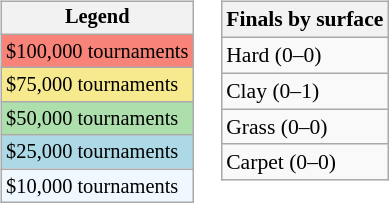<table>
<tr valign=top>
<td><br><table class=wikitable style="font-size:85%">
<tr>
<th>Legend</th>
</tr>
<tr style="background:#f88379;">
<td>$100,000 tournaments</td>
</tr>
<tr style="background:#f7e98e;">
<td>$75,000 tournaments</td>
</tr>
<tr style="background:#addfad;">
<td>$50,000 tournaments</td>
</tr>
<tr style="background:lightblue;">
<td>$25,000 tournaments</td>
</tr>
<tr style="background:#f0f8ff;">
<td>$10,000 tournaments</td>
</tr>
</table>
</td>
<td><br><table class=wikitable style="font-size:90%">
<tr>
<th>Finals by surface</th>
</tr>
<tr>
<td>Hard (0–0)</td>
</tr>
<tr>
<td>Clay (0–1)</td>
</tr>
<tr>
<td>Grass (0–0)</td>
</tr>
<tr>
<td>Carpet (0–0)</td>
</tr>
</table>
</td>
</tr>
</table>
